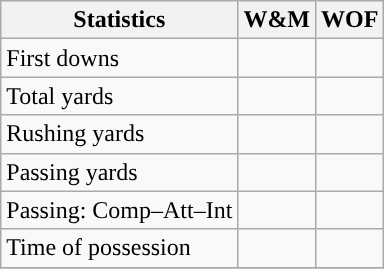<table class="wikitable" style="float: left;">
<tr>
<th>Statistics</th>
<th>W&M</th>
<th>WOF</th>
</tr>
<tr>
<td>First downs</td>
<td></td>
<td></td>
</tr>
<tr>
<td>Total yards</td>
<td></td>
<td></td>
</tr>
<tr>
<td>Rushing yards</td>
<td></td>
<td></td>
</tr>
<tr>
<td>Passing yards</td>
<td></td>
<td></td>
</tr>
<tr>
<td>Passing: Comp–Att–Int</td>
<td></td>
<td></td>
</tr>
<tr>
<td>Time of possession</td>
<td></td>
<td></td>
</tr>
<tr>
</tr>
</table>
